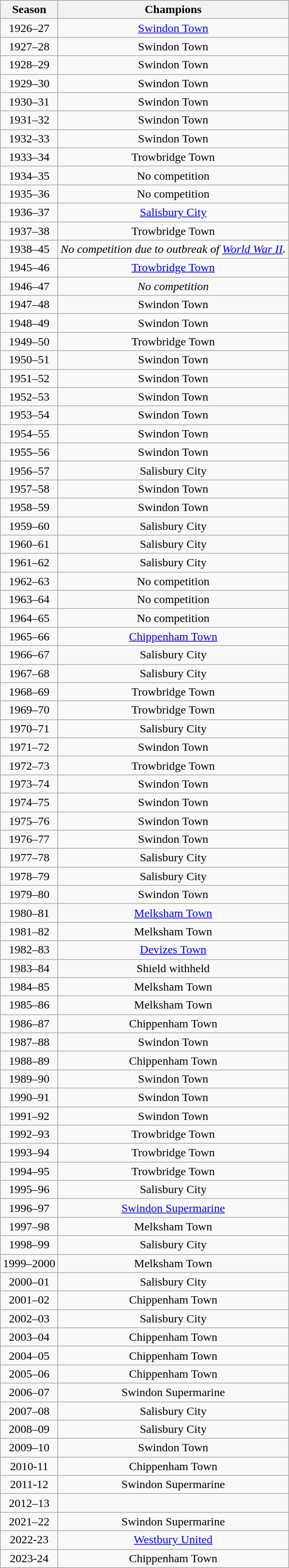<table class="wikitable" style="text-align: center">
<tr>
<th>Season</th>
<th>Champions</th>
</tr>
<tr>
<td>1926–27</td>
<td><a href='#'>Swindon Town</a></td>
</tr>
<tr>
<td>1927–28</td>
<td>Swindon Town</td>
</tr>
<tr>
<td>1928–29</td>
<td>Swindon Town</td>
</tr>
<tr>
<td>1929–30</td>
<td>Swindon Town</td>
</tr>
<tr>
<td>1930–31</td>
<td>Swindon Town</td>
</tr>
<tr>
<td>1931–32</td>
<td>Swindon Town</td>
</tr>
<tr>
<td>1932–33</td>
<td>Swindon Town</td>
</tr>
<tr>
<td>1933–34</td>
<td>Trowbridge Town</td>
</tr>
<tr>
<td>1934–35</td>
<td>No competition</td>
</tr>
<tr>
<td>1935–36</td>
<td>No competition</td>
</tr>
<tr>
<td>1936–37</td>
<td><a href='#'>Salisbury City</a></td>
</tr>
<tr>
<td>1937–38</td>
<td>Trowbridge Town</td>
</tr>
<tr>
<td>1938–45</td>
<td><em>No competition due to outbreak of <a href='#'>World War II</a>.</em></td>
</tr>
<tr>
<td>1945–46</td>
<td><a href='#'>Trowbridge Town</a></td>
</tr>
<tr>
<td>1946–47</td>
<td><em>No competition</em></td>
</tr>
<tr>
<td>1947–48</td>
<td>Swindon Town</td>
</tr>
<tr>
<td>1948–49</td>
<td>Swindon Town</td>
</tr>
<tr>
<td>1949–50</td>
<td>Trowbridge Town</td>
</tr>
<tr>
<td>1950–51</td>
<td>Swindon Town</td>
</tr>
<tr>
<td>1951–52</td>
<td>Swindon Town</td>
</tr>
<tr>
<td>1952–53</td>
<td>Swindon Town</td>
</tr>
<tr>
<td>1953–54</td>
<td>Swindon Town</td>
</tr>
<tr>
<td>1954–55</td>
<td>Swindon Town</td>
</tr>
<tr>
<td>1955–56</td>
<td>Swindon Town</td>
</tr>
<tr>
<td>1956–57</td>
<td>Salisbury City</td>
</tr>
<tr>
<td>1957–58</td>
<td>Swindon Town</td>
</tr>
<tr>
<td>1958–59</td>
<td>Swindon Town</td>
</tr>
<tr>
<td>1959–60</td>
<td>Salisbury City</td>
</tr>
<tr>
<td>1960–61</td>
<td>Salisbury City</td>
</tr>
<tr>
<td>1961–62</td>
<td>Salisbury City</td>
</tr>
<tr>
<td>1962–63</td>
<td>No competition</td>
</tr>
<tr>
<td>1963–64</td>
<td>No competition</td>
</tr>
<tr>
<td>1964–65</td>
<td>No competition</td>
</tr>
<tr>
<td>1965–66</td>
<td><a href='#'>Chippenham Town</a></td>
</tr>
<tr>
<td>1966–67</td>
<td>Salisbury City</td>
</tr>
<tr>
<td>1967–68</td>
<td>Salisbury City</td>
</tr>
<tr>
<td>1968–69</td>
<td>Trowbridge Town</td>
</tr>
<tr>
<td>1969–70</td>
<td>Trowbridge Town</td>
</tr>
<tr>
<td>1970–71</td>
<td>Salisbury City</td>
</tr>
<tr>
<td>1971–72</td>
<td>Swindon Town</td>
</tr>
<tr>
<td>1972–73</td>
<td>Trowbridge Town</td>
</tr>
<tr>
<td>1973–74</td>
<td>Swindon Town</td>
</tr>
<tr>
<td>1974–75</td>
<td>Swindon Town</td>
</tr>
<tr>
<td>1975–76</td>
<td>Swindon Town</td>
</tr>
<tr>
<td>1976–77</td>
<td>Swindon Town</td>
</tr>
<tr>
<td>1977–78</td>
<td>Salisbury City</td>
</tr>
<tr>
<td>1978–79</td>
<td>Salisbury City</td>
</tr>
<tr>
<td>1979–80</td>
<td>Swindon Town</td>
</tr>
<tr>
<td>1980–81</td>
<td><a href='#'>Melksham Town</a></td>
</tr>
<tr>
<td>1981–82</td>
<td>Melksham Town</td>
</tr>
<tr>
<td>1982–83</td>
<td><a href='#'>Devizes Town</a></td>
</tr>
<tr>
<td>1983–84</td>
<td>Shield withheld</td>
</tr>
<tr>
<td>1984–85</td>
<td>Melksham Town</td>
</tr>
<tr>
<td>1985–86</td>
<td>Melksham Town</td>
</tr>
<tr>
<td>1986–87</td>
<td>Chippenham Town</td>
</tr>
<tr>
<td>1987–88</td>
<td>Swindon Town</td>
</tr>
<tr>
<td>1988–89</td>
<td>Chippenham Town</td>
</tr>
<tr>
<td>1989–90</td>
<td>Swindon Town</td>
</tr>
<tr>
<td>1990–91</td>
<td>Swindon Town</td>
</tr>
<tr>
<td>1991–92</td>
<td>Swindon Town</td>
</tr>
<tr>
<td>1992–93</td>
<td>Trowbridge Town</td>
</tr>
<tr>
<td>1993–94</td>
<td>Trowbridge Town</td>
</tr>
<tr>
<td>1994–95</td>
<td>Trowbridge Town</td>
</tr>
<tr>
<td>1995–96</td>
<td>Salisbury City</td>
</tr>
<tr>
<td>1996–97</td>
<td><a href='#'>Swindon Supermarine</a></td>
</tr>
<tr>
<td>1997–98</td>
<td>Melksham Town</td>
</tr>
<tr>
<td>1998–99</td>
<td>Salisbury City</td>
</tr>
<tr>
<td>1999–2000</td>
<td>Melksham Town</td>
</tr>
<tr>
<td>2000–01</td>
<td>Salisbury City</td>
</tr>
<tr>
<td>2001–02</td>
<td>Chippenham Town</td>
</tr>
<tr>
<td>2002–03</td>
<td>Salisbury City</td>
</tr>
<tr>
<td>2003–04</td>
<td>Chippenham Town</td>
</tr>
<tr>
<td>2004–05</td>
<td>Chippenham Town</td>
</tr>
<tr>
<td>2005–06</td>
<td>Chippenham Town</td>
</tr>
<tr>
<td>2006–07</td>
<td>Swindon Supermarine</td>
</tr>
<tr>
<td>2007–08</td>
<td>Salisbury City</td>
</tr>
<tr>
<td>2008–09</td>
<td>Salisbury City</td>
</tr>
<tr>
<td>2009–10</td>
<td>Swindon Town</td>
</tr>
<tr>
<td>2010-11</td>
<td>Chippenham Town</td>
</tr>
<tr>
<td>2011-12</td>
<td>Swindon Supermarine</td>
</tr>
<tr>
<td>2012–13</td>
<td></td>
</tr>
<tr>
<td>2021–22</td>
<td>Swindon Supermarine</td>
</tr>
<tr>
<td>2022-23</td>
<td><a href='#'>Westbury United</a></td>
</tr>
<tr>
<td>2023-24</td>
<td>Chippenham Town</td>
</tr>
</table>
